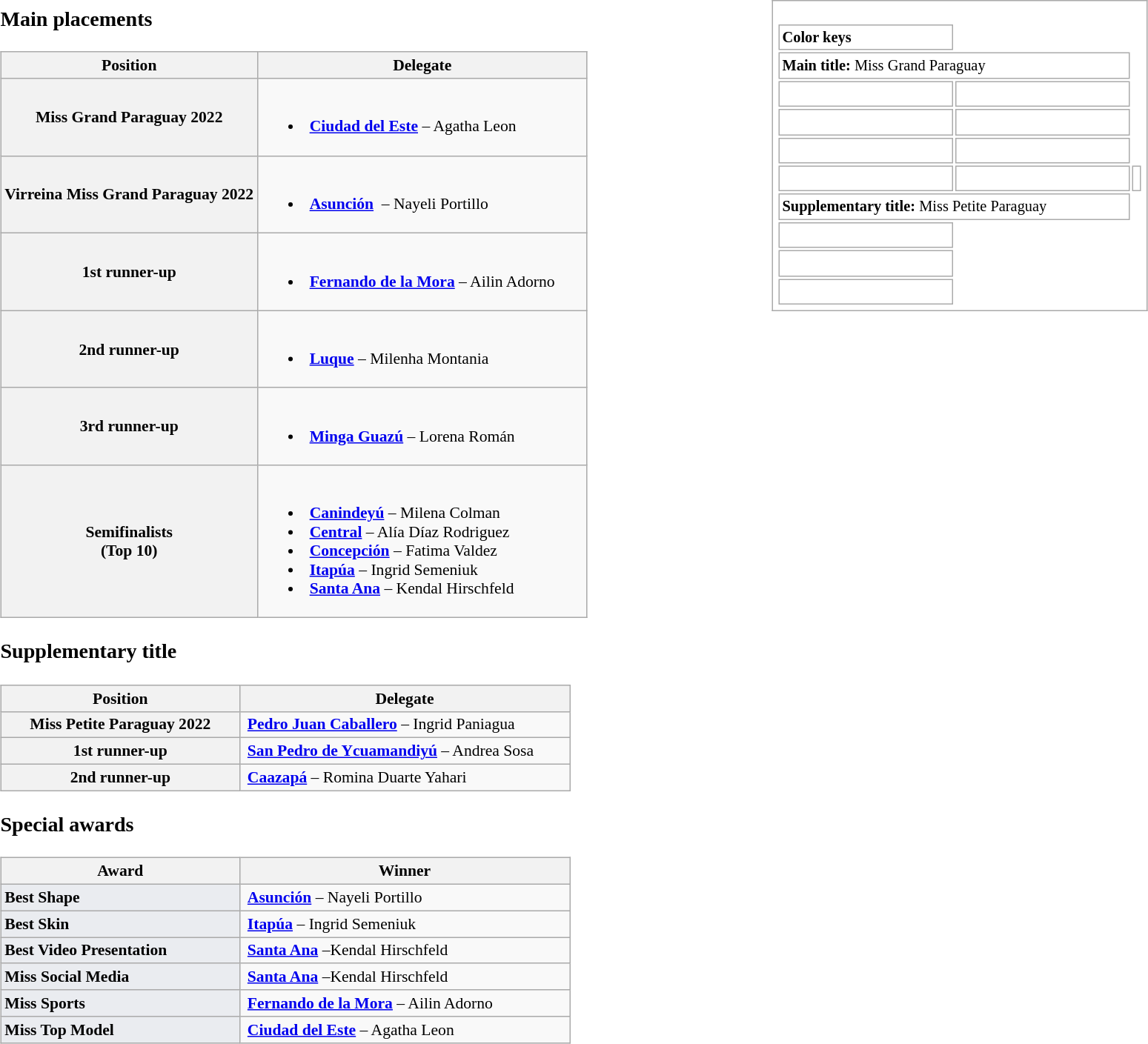<table>
<tr>
<td valign="top" width=55%><br><h3>Main placements</h3><table class="wikitable" style="font-size: 90%">
<tr>
<th>Position</th>
<th width=290>Delegate</th>
</tr>
<tr>
<th>Miss Grand Paraguay 2022</th>
<td><br><ul><li> <strong><a href='#'>Ciudad del Este</a></strong> – Agatha Leon</li></ul></td>
</tr>
<tr>
<th>Virreina Miss Grand Paraguay 2022</th>
<td><br><ul><li> <strong><a href='#'>Asunción</a></strong>  – Nayeli Portillo</li></ul></td>
</tr>
<tr>
<th>1st runner-up</th>
<td><br><ul><li> <strong><a href='#'>Fernando de la Mora</a></strong> – Ailin Adorno</li></ul></td>
</tr>
<tr>
<th>2nd runner-up</th>
<td><br><ul><li> <strong><a href='#'>Luque</a></strong> – Milenha Montania</li></ul></td>
</tr>
<tr>
<th>3rd runner-up</th>
<td><br><ul><li> <strong><a href='#'>Minga Guazú</a></strong> – Lorena Román</li></ul></td>
</tr>
<tr>
<th>Semifinalists<br>(Top 10)</th>
<td><br><ul><li> <strong><a href='#'>Canindeyú</a></strong> – Milena Colman</li><li> <strong><a href='#'>Central</a></strong> – Alía Díaz Rodriguez</li><li> <strong><a href='#'>Concepción</a></strong> – Fatima Valdez</li><li> <strong><a href='#'>Itapúa</a></strong> – Ingrid Semeniuk</li><li> <strong><a href='#'>Santa Ana</a></strong> – Kendal Hirschfeld</li></ul></td>
</tr>
</table>
<h3>Supplementary title</h3><table class="wikitable" style="font-size: 90%">
<tr>
<th width=208>Position</th>
<th width=290>Delegate</th>
</tr>
<tr>
<th>Miss Petite Paraguay 2022</th>
<td> <strong><a href='#'>Pedro Juan Caballero</a></strong> – Ingrid Paniagua</td>
</tr>
<tr>
<th>1st runner-up</th>
<td> <strong><a href='#'>San Pedro de Ycuamandiyú</a></strong> – Andrea Sosa</td>
</tr>
<tr>
<th>2nd runner-up</th>
<td> <strong><a href='#'>Caazapá</a></strong> – Romina Duarte Yahari</td>
</tr>
</table>
<h3>Special awards</h3><table class="wikitable" style="font-size: 90%">
<tr>
<th width=208px>Award</th>
<th width=290px>Winner</th>
</tr>
<tr>
<td bgcolor=#eaecf0><strong>Best Shape</strong></td>
<td> <strong><a href='#'>Asunción</a></strong> – Nayeli Portillo</td>
</tr>
<tr>
<td bgcolor=#eaecf0><strong>Best Skin</strong></td>
<td> <strong><a href='#'>Itapúa</a></strong> – Ingrid Semeniuk</td>
</tr>
<tr>
<td bgcolor=#eaecf0><strong>Best Video Presentation</strong></td>
<td> <strong><a href='#'>Santa Ana</a></strong> –Kendal Hirschfeld </td>
</tr>
<tr>
<td bgcolor=#eaecf0><strong>Miss Social Media</strong></td>
<td> <strong><a href='#'>Santa Ana</a></strong> –Kendal Hirschfeld </td>
</tr>
<tr>
<td bgcolor=#eaecf0><strong>Miss Sports</strong></td>
<td> <strong><a href='#'>Fernando de la Mora</a></strong> – Ailin Adorno</td>
</tr>
<tr>
<td bgcolor=#eaecf0><strong>Miss Top Model</strong></td>
<td> <strong><a href='#'>Ciudad del Este</a></strong> – Agatha Leon</td>
</tr>
</table>
</td>
<td valign="top" width=600px><br><table class="wikitable" style="border:none; font-size: 85%">
<tr>
</tr>
<tr>
<td bgcolor=white><br>
<table>
<tr>
<td><strong>Color keys</strong></td>
</tr>
<tr>
<td colspan=2><strong>Main title:</strong> Miss Grand Paraguay</td>
</tr>
<tr>
<td width=150px><br></td>
<td width=150px><br></td>
</tr>
<tr>
<td><br></td>
<td><br></td>
</tr>
<tr>
<td><br></td>
<td><br></td>
</tr>
<tr>
<td><br></td>
<td><br></td>
<td></td>
</tr>
<tr>
<td colspan=2><strong>Supplementary title:</strong> Miss Petite Paraguay</td>
</tr>
<tr>
<td><br></td>
</tr>
<tr>
<td><br></td>
</tr>
<tr>
<td><br></td>
</tr>
</table>
</td>
</tr>
</table>
</td>
</tr>
</table>
